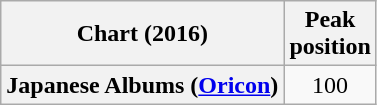<table class="wikitable sortable plainrowheaders" style="text-align:center">
<tr>
<th scope="col">Chart (2016)</th>
<th scope="col">Peak<br> position</th>
</tr>
<tr>
<th scope="row">Japanese Albums (<a href='#'>Oricon</a>)</th>
<td>100</td>
</tr>
</table>
